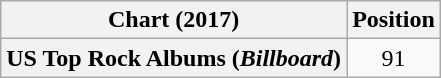<table class="wikitable plainrowheaders" style="text-align:center">
<tr>
<th scope="col">Chart (2017)</th>
<th scope="col">Position</th>
</tr>
<tr>
<th scope="row">US Top Rock Albums (<em>Billboard</em>)</th>
<td>91</td>
</tr>
</table>
